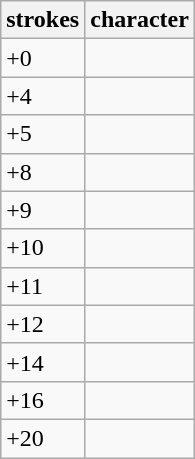<table class="wikitable">
<tr>
<th>strokes</th>
<th>character</th>
</tr>
<tr --->
<td>+0</td>
<td style="font-size: large;"></td>
</tr>
<tr --->
<td>+4</td>
<td style="font-size: large;">  </td>
</tr>
<tr --->
<td>+5</td>
<td style="font-size: large;"></td>
</tr>
<tr --->
<td>+8</td>
<td style="font-size: large;">    </td>
</tr>
<tr --->
<td>+9</td>
<td style="font-size: large;">     </td>
</tr>
<tr --->
<td>+10</td>
<td style="font-size: large;"> </td>
</tr>
<tr --->
<td>+11</td>
<td style="font-size: large;"></td>
</tr>
<tr --->
<td>+12</td>
<td style="font-size: large;"></td>
</tr>
<tr --->
<td>+14</td>
<td style="font-size: large;"></td>
</tr>
<tr --->
<td>+16</td>
<td style="font-size: large;"></td>
</tr>
<tr --->
<td>+20</td>
<td style="font-size: large;"></td>
</tr>
</table>
